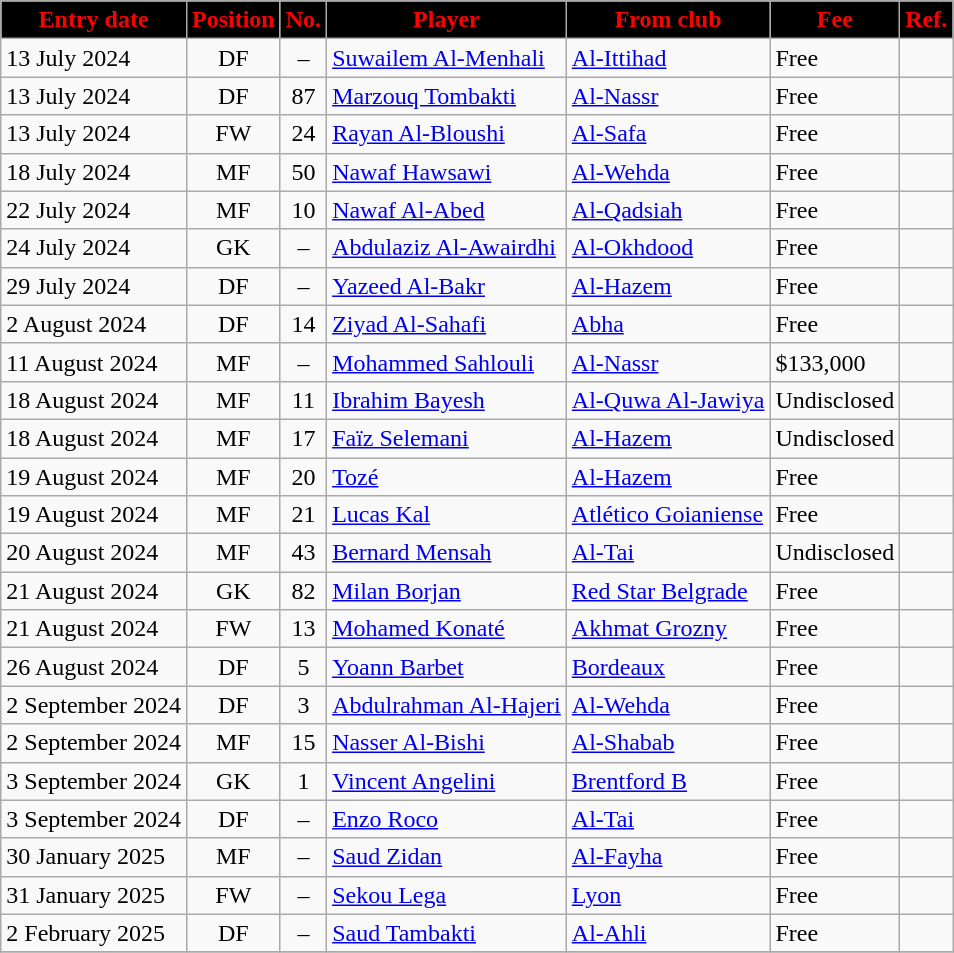<table class="wikitable sortable">
<tr>
<th style="background:black; color:red;"><strong>Entry date</strong></th>
<th style="background:black; color:red;"><strong>Position</strong></th>
<th style="background:black; color:red;"><strong>No.</strong></th>
<th style="background:black; color:red;"><strong>Player</strong></th>
<th style="background:black; color:red;"><strong>From club</strong></th>
<th style="background:black; color:red;"><strong>Fee</strong></th>
<th style="background:black; color:red;"><strong>Ref.</strong></th>
</tr>
<tr>
<td>13 July 2024</td>
<td style="text-align:center;">DF</td>
<td style="text-align:center;">–</td>
<td style="text-align:left;"> <a href='#'>Suwailem Al-Menhali</a></td>
<td style="text-align:left;"> <a href='#'>Al-Ittihad</a></td>
<td>Free</td>
<td></td>
</tr>
<tr>
<td>13 July 2024</td>
<td style="text-align:center;">DF</td>
<td style="text-align:center;">87</td>
<td style="text-align:left;"> <a href='#'>Marzouq Tombakti</a></td>
<td style="text-align:left;"> <a href='#'>Al-Nassr</a></td>
<td>Free</td>
<td></td>
</tr>
<tr>
<td>13 July 2024</td>
<td style="text-align:center;">FW</td>
<td style="text-align:center;">24</td>
<td style="text-align:left;"> <a href='#'>Rayan Al-Bloushi</a></td>
<td style="text-align:left;"> <a href='#'>Al-Safa</a></td>
<td>Free</td>
<td></td>
</tr>
<tr>
<td>18 July 2024</td>
<td style="text-align:center;">MF</td>
<td style="text-align:center;">50</td>
<td style="text-align:left;"> <a href='#'>Nawaf Hawsawi</a></td>
<td style="text-align:left;"> <a href='#'>Al-Wehda</a></td>
<td>Free</td>
<td></td>
</tr>
<tr>
<td>22 July 2024</td>
<td style="text-align:center;">MF</td>
<td style="text-align:center;">10</td>
<td style="text-align:left;"> <a href='#'>Nawaf Al-Abed</a></td>
<td style="text-align:left;"> <a href='#'>Al-Qadsiah</a></td>
<td>Free</td>
<td></td>
</tr>
<tr>
<td>24 July 2024</td>
<td style="text-align:center;">GK</td>
<td style="text-align:center;">–</td>
<td style="text-align:left;"> <a href='#'>Abdulaziz Al-Awairdhi</a></td>
<td style="text-align:left;"> <a href='#'>Al-Okhdood</a></td>
<td>Free</td>
<td></td>
</tr>
<tr>
<td>29 July 2024</td>
<td style="text-align:center;">DF</td>
<td style="text-align:center;">–</td>
<td style="text-align:left;"> <a href='#'>Yazeed Al-Bakr</a></td>
<td style="text-align:left;"> <a href='#'>Al-Hazem</a></td>
<td>Free</td>
<td></td>
</tr>
<tr>
<td>2 August 2024</td>
<td style="text-align:center;">DF</td>
<td style="text-align:center;">14</td>
<td style="text-align:left;"> <a href='#'>Ziyad Al-Sahafi</a></td>
<td style="text-align:left;"> <a href='#'>Abha</a></td>
<td>Free</td>
<td></td>
</tr>
<tr>
<td>11 August 2024</td>
<td style="text-align:center;">MF</td>
<td style="text-align:center;">–</td>
<td style="text-align:left;"> <a href='#'>Mohammed Sahlouli</a></td>
<td style="text-align:left;"> <a href='#'>Al-Nassr</a></td>
<td>$133,000</td>
<td></td>
</tr>
<tr>
<td>18 August 2024</td>
<td style="text-align:center;">MF</td>
<td style="text-align:center;">11</td>
<td style="text-align:left;"> <a href='#'>Ibrahim Bayesh</a></td>
<td style="text-align:left;"> <a href='#'>Al-Quwa Al-Jawiya</a></td>
<td>Undisclosed</td>
<td></td>
</tr>
<tr>
<td>18 August 2024</td>
<td style="text-align:center;">MF</td>
<td style="text-align:center;">17</td>
<td style="text-align:left;"> <a href='#'>Faïz Selemani</a></td>
<td style="text-align:left;"> <a href='#'>Al-Hazem</a></td>
<td>Undisclosed</td>
<td></td>
</tr>
<tr>
<td>19 August 2024</td>
<td style="text-align:center;">MF</td>
<td style="text-align:center;">20</td>
<td style="text-align:left;"> <a href='#'>Tozé</a></td>
<td style="text-align:left;"> <a href='#'>Al-Hazem</a></td>
<td>Free</td>
<td></td>
</tr>
<tr>
<td>19 August 2024</td>
<td style="text-align:center;">MF</td>
<td style="text-align:center;">21</td>
<td style="text-align:left;"> <a href='#'>Lucas Kal</a></td>
<td style="text-align:left;"> <a href='#'>Atlético Goianiense</a></td>
<td>Free</td>
<td></td>
</tr>
<tr>
<td>20 August 2024</td>
<td style="text-align:center;">MF</td>
<td style="text-align:center;">43</td>
<td style="text-align:left;"> <a href='#'>Bernard Mensah</a></td>
<td style="text-align:left;"> <a href='#'>Al-Tai</a></td>
<td>Undisclosed</td>
<td></td>
</tr>
<tr>
<td>21 August 2024</td>
<td style="text-align:center;">GK</td>
<td style="text-align:center;">82</td>
<td style="text-align:left;"> <a href='#'>Milan Borjan</a></td>
<td style="text-align:left;"> <a href='#'>Red Star Belgrade</a></td>
<td>Free</td>
<td></td>
</tr>
<tr>
<td>21 August 2024</td>
<td style="text-align:center;">FW</td>
<td style="text-align:center;">13</td>
<td style="text-align:left;"> <a href='#'>Mohamed Konaté</a></td>
<td style="text-align:left;"> <a href='#'>Akhmat Grozny</a></td>
<td>Free</td>
<td></td>
</tr>
<tr>
<td>26 August 2024</td>
<td style="text-align:center;">DF</td>
<td style="text-align:center;">5</td>
<td style="text-align:left;"> <a href='#'>Yoann Barbet</a></td>
<td style="text-align:left;"> <a href='#'>Bordeaux</a></td>
<td>Free</td>
<td></td>
</tr>
<tr>
<td>2 September 2024</td>
<td style="text-align:center;">DF</td>
<td style="text-align:center;">3</td>
<td style="text-align:left;"> <a href='#'>Abdulrahman Al-Hajeri</a></td>
<td style="text-align:left;"> <a href='#'>Al-Wehda</a></td>
<td>Free</td>
<td></td>
</tr>
<tr>
<td>2 September 2024</td>
<td style="text-align:center;">MF</td>
<td style="text-align:center;">15</td>
<td style="text-align:left;"> <a href='#'>Nasser Al-Bishi</a></td>
<td style="text-align:left;"> <a href='#'>Al-Shabab</a></td>
<td>Free</td>
<td></td>
</tr>
<tr>
<td>3 September 2024</td>
<td style="text-align:center;">GK</td>
<td style="text-align:center;">1</td>
<td style="text-align:left;"> <a href='#'>Vincent Angelini</a></td>
<td style="text-align:left;"> <a href='#'>Brentford B</a></td>
<td>Free</td>
<td></td>
</tr>
<tr>
<td>3 September 2024</td>
<td style="text-align:center;">DF</td>
<td style="text-align:center;">–</td>
<td style="text-align:left;"> <a href='#'>Enzo Roco</a></td>
<td style="text-align:left;"> <a href='#'>Al-Tai</a></td>
<td>Free</td>
<td></td>
</tr>
<tr>
<td>30 January 2025</td>
<td style="text-align:center;">MF</td>
<td style="text-align:center;">–</td>
<td style="text-align:left;"> <a href='#'>Saud Zidan</a></td>
<td style="text-align:left;"> <a href='#'>Al-Fayha</a></td>
<td>Free</td>
<td></td>
</tr>
<tr>
<td>31 January 2025</td>
<td style="text-align:center;">FW</td>
<td style="text-align:center;">–</td>
<td style="text-align:left;"> <a href='#'>Sekou Lega</a></td>
<td style="text-align:left;"> <a href='#'>Lyon</a></td>
<td>Free</td>
<td></td>
</tr>
<tr>
<td>2 February 2025</td>
<td style="text-align:center;">DF</td>
<td style="text-align:center;">–</td>
<td style="text-align:left;"> <a href='#'>Saud Tambakti</a></td>
<td style="text-align:left;"> <a href='#'>Al-Ahli</a></td>
<td>Free</td>
<td></td>
</tr>
<tr>
</tr>
</table>
